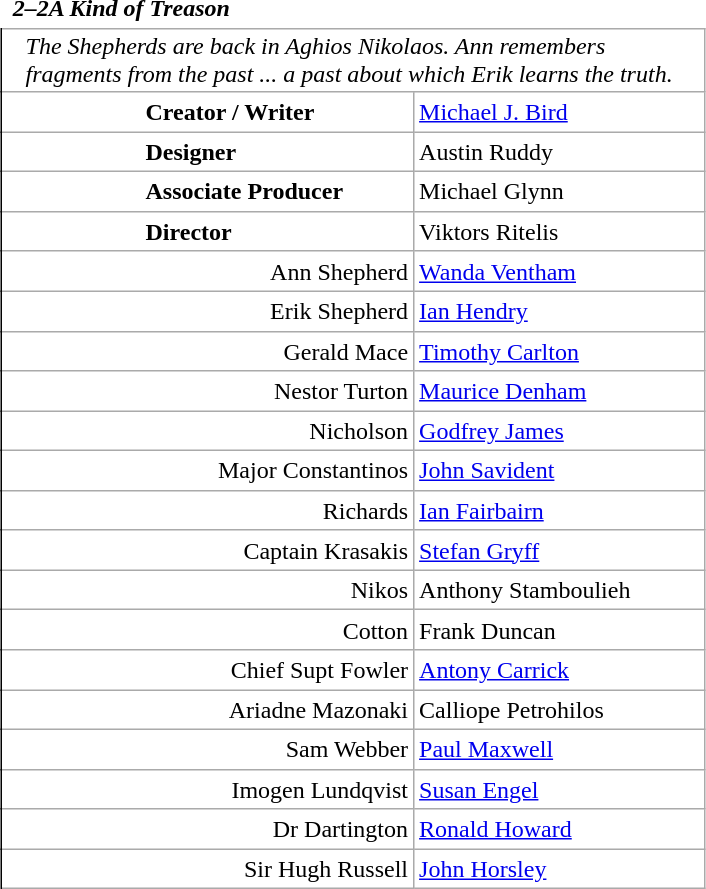<table class="wikitable mw-collapsible mw-collapsed" style="vertical-align:top;margin:auto 2em;line-height:1.2;max-width:33em;background-color:inherit;border:none;display: inline-table;">
<tr>
<td class=unsortable style="border:hidden;line-height:1.67;margin-left:-1em;text-align:center;padding-left:0.5em;min-width:1.0em;"></td>
<td class=unsortable style="border-style:none;padding-left:0.5em;text-align:left;min-width:16.5em;font-weight:700;font-style:italic;">2–2A Kind of Treason</td>
<td class=unsortable style="border-style:none;text-align:right;font-weight:normal;font-family:Courier;font-size:95%;letter-spacing:-1pt;min-width:8.5em;padding-right:0.2em;"></td>
<td class=unsortable style="border-style:none;min-width:3.5em;padding-left:0;"></td>
<td class=unsortable style="border:hidden;min-width:3.5em;font-size:95%;"></td>
</tr>
<tr>
<td rowspan=100 style="border:none thin;border-right-style :solid;"></td>
<td colspan=3 style="text-align:left;padding:0.1em 1em;font-style:italic;border:hidden hidden solid hidden thin;">The Shepherds are back in Aghios Nikolaos. Ann remembers fragments from the past ... a past about which Erik learns the truth.</td>
</tr>
<tr>
<td style="text-align:left;padding-left:6.0em;font-weight:bold;">Creator / Writer</td>
<td colspan=2><a href='#'>Michael J. Bird</a></td>
</tr>
<tr>
<td style="text-align:left;padding-left:6.0em;font-weight:bold;">Designer</td>
<td colspan=2>Austin Ruddy</td>
</tr>
<tr>
<td style="text-align:left;padding-left:6.0em;font-weight:bold;">Associate Producer</td>
<td colspan=2>Michael Glynn</td>
</tr>
<tr>
<td style="text-align:left;padding-left:6.0em;font-weight:bold;">Director</td>
<td colspan=2>Viktors Ritelis</td>
</tr>
<tr>
<td style="text-align:right;">Ann Shepherd</td>
<td colspan=2><a href='#'>Wanda Ventham</a></td>
</tr>
<tr>
<td style="text-align:right;">Erik Shepherd</td>
<td colspan=2><a href='#'>Ian Hendry</a></td>
</tr>
<tr>
<td style="text-align:right;">Gerald Mace</td>
<td colspan=2><a href='#'>Timothy Carlton</a></td>
</tr>
<tr>
<td style="text-align:right;">Nestor Turton</td>
<td colspan=2><a href='#'>Maurice Denham</a></td>
</tr>
<tr>
<td style="text-align:right;">Nicholson</td>
<td colspan=2><a href='#'>Godfrey James</a></td>
</tr>
<tr>
<td style="text-align:right;">Major Constantinos</td>
<td colspan=2><a href='#'>John Savident</a></td>
</tr>
<tr>
<td style="text-align:right;">Richards</td>
<td colspan=2><a href='#'>Ian Fairbairn</a></td>
</tr>
<tr>
<td style="text-align:right;">Captain Krasakis</td>
<td colspan=2><a href='#'>Stefan Gryff</a></td>
</tr>
<tr>
<td style="text-align:right;">Nikos</td>
<td colspan=2>Anthony Stamboulieh</td>
</tr>
<tr>
<td style="text-align:right;">Cotton</td>
<td colspan=2>Frank Duncan</td>
</tr>
<tr>
<td style="text-align:right;">Chief Supt Fowler</td>
<td colspan=2><a href='#'>Antony Carrick</a></td>
</tr>
<tr>
<td style="text-align:right;">Ariadne Mazonaki</td>
<td colspan=2>Calliope Petrohilos</td>
</tr>
<tr>
<td style="text-align:right;">Sam Webber</td>
<td colspan=2><a href='#'>Paul Maxwell</a></td>
</tr>
<tr>
<td style="text-align:right;">Imogen Lundqvist</td>
<td colspan=2><a href='#'>Susan Engel</a></td>
</tr>
<tr>
<td style="text-align:right;">Dr Dartington</td>
<td colspan=2><a href='#'>Ronald Howard</a></td>
</tr>
<tr>
<td style="text-align:right;">Sir Hugh Russell</td>
<td colspan=2><a href='#'>John Horsley</a></td>
</tr>
</table>
